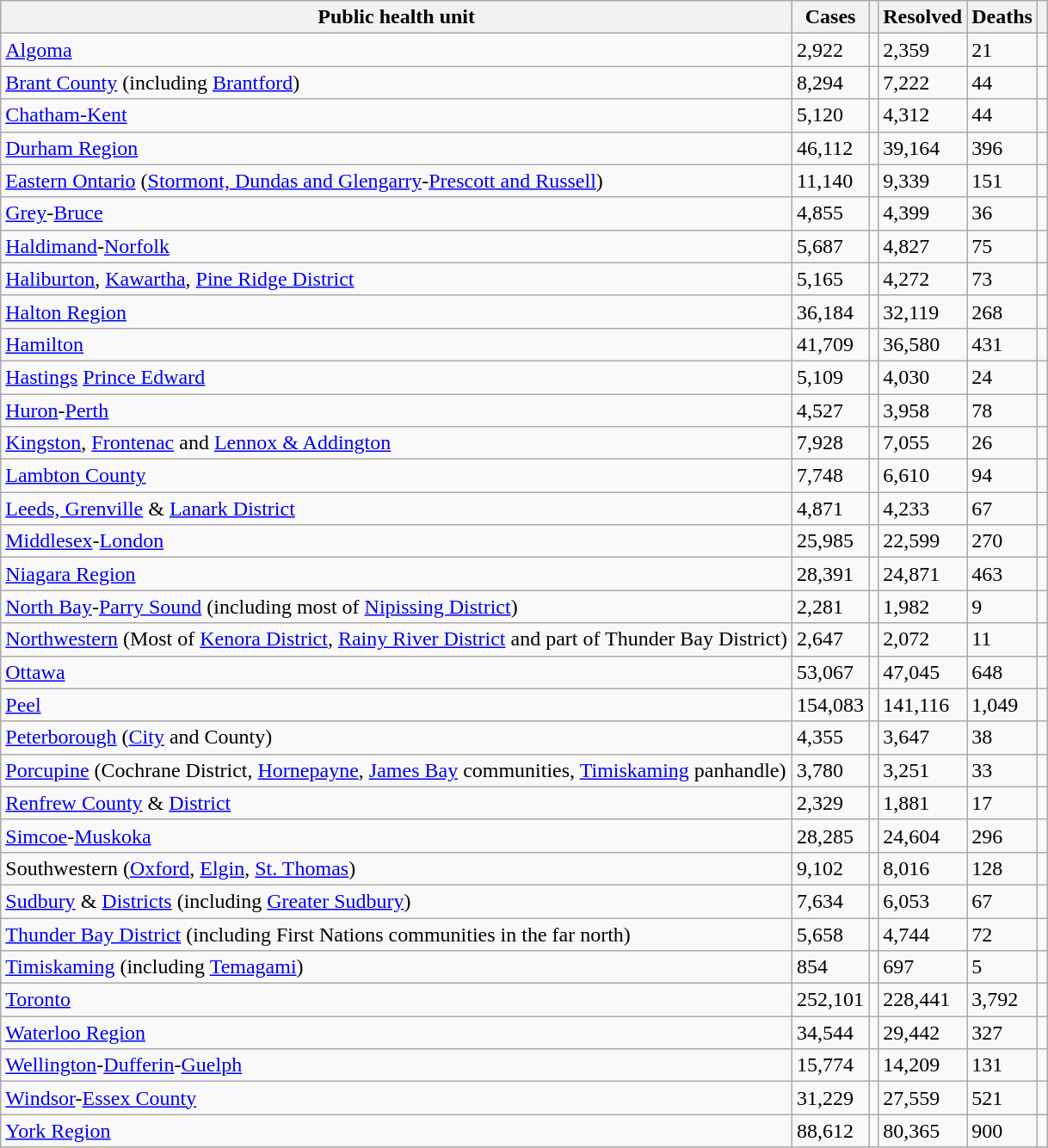<table class="wikitable sortable">
<tr>
<th>Public health unit</th>
<th>Cases</th>
<th></th>
<th>Resolved</th>
<th>Deaths</th>
<th></th>
</tr>
<tr>
<td><a href='#'>Algoma</a></td>
<td> 2,922</td>
<td></td>
<td>2,359</td>
<td>21</td>
<td></td>
</tr>
<tr>
<td><a href='#'>Brant County</a> (including <a href='#'>Brantford</a>)</td>
<td>8,294</td>
<td></td>
<td>7,222</td>
<td>44</td>
<td></td>
</tr>
<tr>
<td><a href='#'>Chatham-Kent</a></td>
<td>5,120</td>
<td></td>
<td>4,312</td>
<td>44</td>
<td></td>
</tr>
<tr>
<td><a href='#'>Durham Region</a></td>
<td>46,112</td>
<td></td>
<td>39,164</td>
<td>396</td>
<td></td>
</tr>
<tr>
<td><a href='#'>Eastern Ontario</a> (<a href='#'>Stormont, Dundas and Glengarry</a>-<a href='#'>Prescott and Russell</a>)</td>
<td>11,140</td>
<td></td>
<td>9,339</td>
<td>151</td>
<td></td>
</tr>
<tr>
<td><a href='#'>Grey</a>-<a href='#'>Bruce</a></td>
<td>4,855</td>
<td></td>
<td>4,399</td>
<td>36</td>
<td></td>
</tr>
<tr>
<td><a href='#'>Haldimand</a>-<a href='#'>Norfolk</a></td>
<td>5,687</td>
<td></td>
<td>4,827</td>
<td>75</td>
<td></td>
</tr>
<tr>
<td><a href='#'>Haliburton</a>, <a href='#'>Kawartha</a>, <a href='#'>Pine Ridge District</a></td>
<td>5,165</td>
<td></td>
<td>4,272</td>
<td>73</td>
<td></td>
</tr>
<tr>
<td><a href='#'>Halton Region</a></td>
<td>36,184</td>
<td></td>
<td>32,119</td>
<td>268</td>
<td></td>
</tr>
<tr>
<td><a href='#'>Hamilton</a></td>
<td>41,709</td>
<td></td>
<td>36,580</td>
<td>431</td>
<td></td>
</tr>
<tr>
<td><a href='#'>Hastings</a> <a href='#'>Prince Edward</a></td>
<td>5,109</td>
<td></td>
<td>4,030</td>
<td>24</td>
<td></td>
</tr>
<tr>
<td><a href='#'>Huron</a>-<a href='#'>Perth</a></td>
<td>4,527</td>
<td></td>
<td>3,958</td>
<td>78</td>
<td></td>
</tr>
<tr>
<td><a href='#'>Kingston</a>, <a href='#'>Frontenac</a> and <a href='#'>Lennox & Addington</a></td>
<td>7,928</td>
<td></td>
<td>7,055</td>
<td>26</td>
<td></td>
</tr>
<tr>
<td><a href='#'>Lambton County</a></td>
<td>7,748</td>
<td></td>
<td>6,610</td>
<td>94</td>
<td></td>
</tr>
<tr>
<td><a href='#'>Leeds, Grenville</a> & <a href='#'>Lanark District</a></td>
<td>4,871</td>
<td></td>
<td>4,233</td>
<td>67</td>
<td></td>
</tr>
<tr>
<td><a href='#'>Middlesex</a>-<a href='#'>London</a></td>
<td>25,985</td>
<td></td>
<td>22,599</td>
<td>270</td>
<td></td>
</tr>
<tr>
<td><a href='#'>Niagara Region</a></td>
<td>28,391</td>
<td></td>
<td>24,871</td>
<td>463</td>
<td></td>
</tr>
<tr>
<td><a href='#'>North Bay</a>-<a href='#'>Parry Sound</a> (including most of <a href='#'>Nipissing District</a>)</td>
<td>2,281</td>
<td></td>
<td>1,982</td>
<td>9</td>
<td></td>
</tr>
<tr>
<td><a href='#'>Northwestern</a> (Most of <a href='#'>Kenora District</a>, <a href='#'>Rainy River District</a> and part of Thunder Bay District)</td>
<td>2,647</td>
<td></td>
<td>2,072</td>
<td>11</td>
<td></td>
</tr>
<tr>
<td><a href='#'>Ottawa</a></td>
<td>53,067</td>
<td></td>
<td>47,045</td>
<td>648</td>
<td></td>
</tr>
<tr>
<td><a href='#'>Peel</a></td>
<td>154,083</td>
<td></td>
<td>141,116</td>
<td>1,049</td>
<td></td>
</tr>
<tr>
<td><a href='#'>Peterborough</a> (<a href='#'>City</a> and County)</td>
<td>4,355</td>
<td></td>
<td>3,647</td>
<td>38</td>
<td></td>
</tr>
<tr>
<td><a href='#'>Porcupine</a> (Cochrane District, <a href='#'>Hornepayne</a>, <a href='#'>James Bay</a> communities, <a href='#'>Timiskaming</a> panhandle)</td>
<td>3,780</td>
<td></td>
<td>3,251</td>
<td>33</td>
<td></td>
</tr>
<tr>
<td><a href='#'>Renfrew County</a> & <a href='#'>District</a></td>
<td>2,329</td>
<td></td>
<td>1,881</td>
<td>17</td>
<td></td>
</tr>
<tr>
<td><a href='#'>Simcoe</a>-<a href='#'>Muskoka</a></td>
<td>28,285</td>
<td></td>
<td>24,604</td>
<td>296</td>
<td></td>
</tr>
<tr>
<td>Southwestern (<a href='#'>Oxford</a>, <a href='#'>Elgin</a>, <a href='#'>St. Thomas</a>)</td>
<td>9,102</td>
<td></td>
<td>8,016</td>
<td>128</td>
<td></td>
</tr>
<tr>
<td><a href='#'>Sudbury</a> & <a href='#'>Districts</a> (including <a href='#'>Greater Sudbury</a>)</td>
<td>7,634</td>
<td></td>
<td>6,053</td>
<td>67</td>
<td></td>
</tr>
<tr>
<td><a href='#'>Thunder Bay District</a> (including First Nations communities in the far north)</td>
<td>5,658</td>
<td></td>
<td>4,744</td>
<td>72</td>
<td></td>
</tr>
<tr>
<td><a href='#'>Timiskaming</a> (including <a href='#'>Temagami</a>)</td>
<td>854</td>
<td></td>
<td>697</td>
<td>5</td>
<td></td>
</tr>
<tr>
<td><a href='#'>Toronto</a></td>
<td>252,101</td>
<td></td>
<td>228,441</td>
<td>3,792</td>
<td></td>
</tr>
<tr>
<td><a href='#'>Waterloo Region</a></td>
<td>34,544</td>
<td></td>
<td>29,442</td>
<td>327</td>
<td></td>
</tr>
<tr>
<td><a href='#'>Wellington</a>-<a href='#'>Dufferin</a>-<a href='#'>Guelph</a></td>
<td>15,774</td>
<td></td>
<td>14,209</td>
<td>131</td>
<td></td>
</tr>
<tr>
<td><a href='#'>Windsor</a>-<a href='#'>Essex County</a></td>
<td>31,229</td>
<td></td>
<td>27,559</td>
<td>521</td>
<td></td>
</tr>
<tr>
<td><a href='#'>York Region</a></td>
<td>88,612</td>
<td></td>
<td>80,365</td>
<td>900</td>
<td></td>
</tr>
</table>
